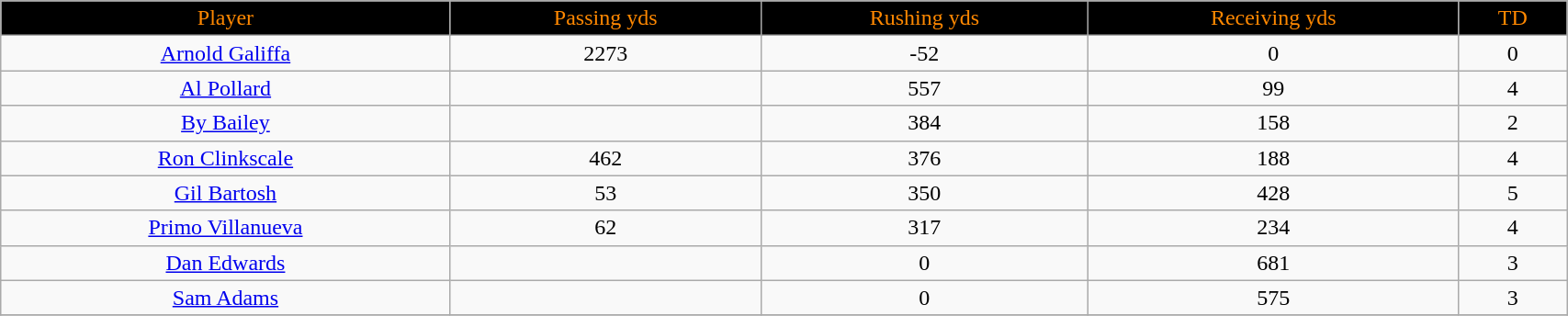<table class="wikitable" width="90%">
<tr align="center"  ! style="background:black;color:#FF8800;">
<td>Player</td>
<td>Passing yds</td>
<td>Rushing yds</td>
<td>Receiving yds</td>
<td>TD</td>
</tr>
<tr align="center" bgcolor="">
<td><a href='#'>Arnold Galiffa</a></td>
<td>2273</td>
<td>-52</td>
<td>0</td>
<td>0</td>
</tr>
<tr align="center" bgcolor="">
<td><a href='#'>Al Pollard</a></td>
<td></td>
<td>557</td>
<td>99</td>
<td>4</td>
</tr>
<tr align="center" bgcolor="">
<td><a href='#'>By Bailey</a></td>
<td></td>
<td>384</td>
<td>158</td>
<td>2</td>
</tr>
<tr align="center" bgcolor="">
<td><a href='#'>Ron Clinkscale</a></td>
<td>462</td>
<td>376</td>
<td>188</td>
<td>4</td>
</tr>
<tr align="center" bgcolor="">
<td><a href='#'>Gil Bartosh</a></td>
<td>53</td>
<td>350</td>
<td>428</td>
<td>5</td>
</tr>
<tr align="center" bgcolor="">
<td><a href='#'>Primo Villanueva</a></td>
<td>62</td>
<td>317</td>
<td>234</td>
<td>4</td>
</tr>
<tr align="center" bgcolor="">
<td><a href='#'>Dan Edwards</a></td>
<td></td>
<td>0</td>
<td>681</td>
<td>3</td>
</tr>
<tr align="center" bgcolor="">
<td><a href='#'> Sam Adams</a></td>
<td></td>
<td>0</td>
<td>575</td>
<td>3</td>
</tr>
<tr align="center" bgcolor="">
</tr>
</table>
